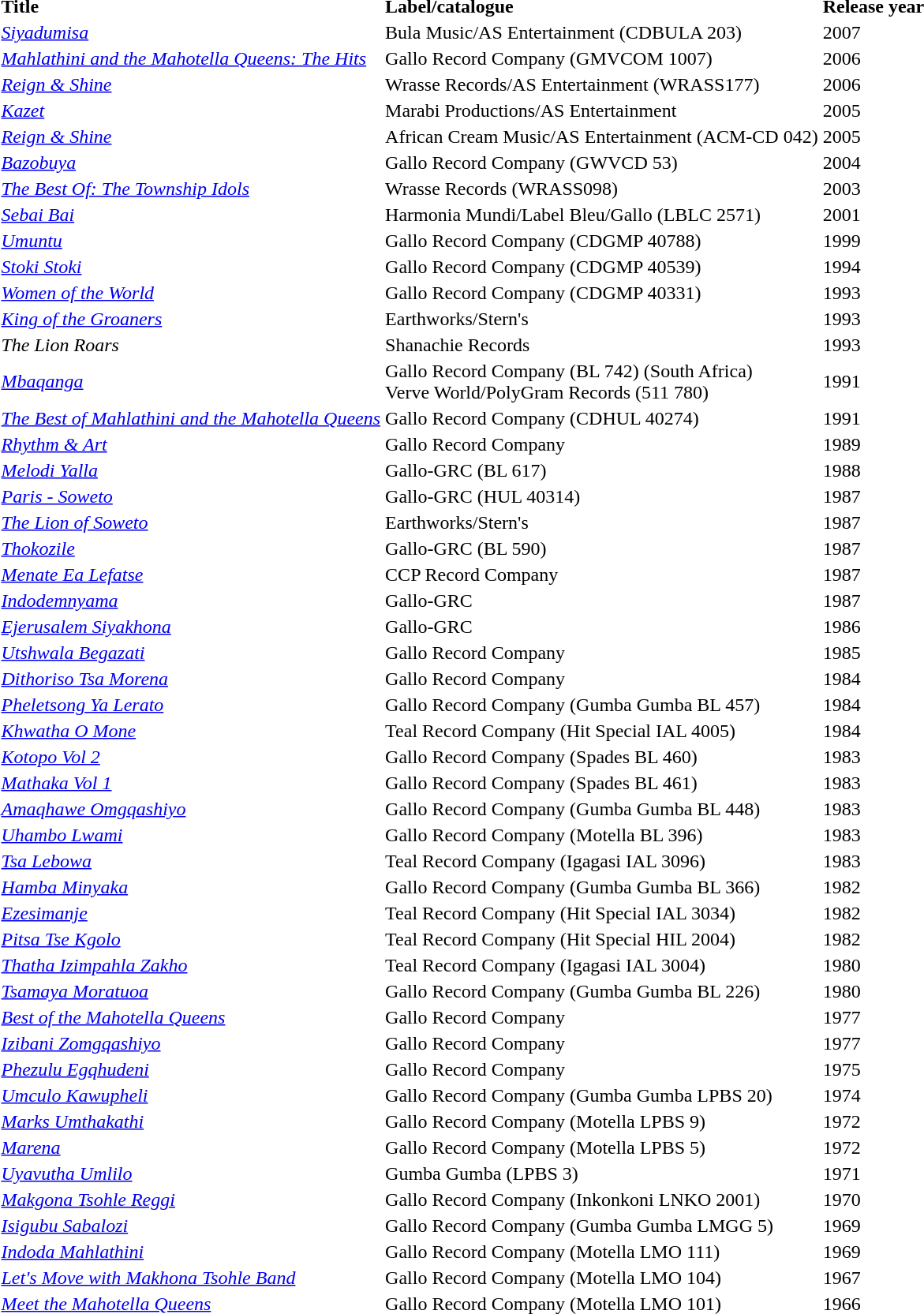<table>
<tr>
<td><strong>Title</strong></td>
<td><strong>Label/catalogue</strong></td>
<td><strong>Release year</strong></td>
</tr>
<tr>
<td><em><a href='#'>Siyadumisa</a></em></td>
<td>Bula Music/AS Entertainment (CDBULA 203)</td>
<td>2007</td>
</tr>
<tr>
<td><em><a href='#'>Mahlathini and the Mahotella Queens: The Hits</a></em></td>
<td>Gallo Record Company (GMVCOM 1007)</td>
<td>2006</td>
</tr>
<tr>
<td><em><a href='#'>Reign & Shine</a></em></td>
<td>Wrasse Records/AS Entertainment (WRASS177)</td>
<td>2006</td>
</tr>
<tr>
<td><em><a href='#'>Kazet</a></em></td>
<td>Marabi Productions/AS Entertainment</td>
<td>2005</td>
</tr>
<tr>
<td><em><a href='#'>Reign & Shine</a></em></td>
<td>African Cream Music/AS Entertainment (ACM-CD 042)</td>
<td>2005</td>
</tr>
<tr>
<td><em><a href='#'>Bazobuya</a></em></td>
<td>Gallo Record Company (GWVCD 53)</td>
<td>2004</td>
</tr>
<tr>
<td><em><a href='#'>The Best Of: The Township Idols</a></em></td>
<td>Wrasse Records (WRASS098)</td>
<td>2003</td>
</tr>
<tr>
<td><em><a href='#'>Sebai Bai</a></em></td>
<td>Harmonia Mundi/Label Bleu/Gallo (LBLC 2571)</td>
<td>2001</td>
</tr>
<tr>
<td><em><a href='#'>Umuntu</a></em></td>
<td>Gallo Record Company (CDGMP 40788)</td>
<td>1999</td>
</tr>
<tr>
<td><em><a href='#'>Stoki Stoki</a></em></td>
<td>Gallo Record Company (CDGMP 40539)</td>
<td>1994</td>
</tr>
<tr>
<td><em><a href='#'>Women of the World</a></em></td>
<td>Gallo Record Company (CDGMP 40331)</td>
<td>1993</td>
</tr>
<tr>
<td><em><a href='#'>King of the Groaners</a></em></td>
<td>Earthworks/Stern's</td>
<td>1993</td>
</tr>
<tr>
<td><em>The Lion Roars</em></td>
<td>Shanachie Records</td>
<td>1993</td>
</tr>
<tr>
<td><em><a href='#'>Mbaqanga</a></em></td>
<td>Gallo Record Company (BL 742) (South Africa)<br>Verve World/PolyGram Records (511 780)</td>
<td>1991</td>
</tr>
<tr>
<td><em><a href='#'>The Best of Mahlathini and the Mahotella Queens</a></em></td>
<td>Gallo Record Company (CDHUL 40274)</td>
<td>1991</td>
</tr>
<tr>
<td><em><a href='#'>Rhythm & Art</a></em></td>
<td>Gallo Record Company</td>
<td>1989</td>
</tr>
<tr>
<td><em><a href='#'>Melodi Yalla</a></em></td>
<td>Gallo-GRC (BL 617)</td>
<td>1988</td>
</tr>
<tr>
<td><em><a href='#'>Paris - Soweto</a></em></td>
<td>Gallo-GRC (HUL 40314)</td>
<td>1987</td>
</tr>
<tr>
<td><em><a href='#'>The Lion of Soweto</a></em></td>
<td>Earthworks/Stern's</td>
<td>1987</td>
</tr>
<tr>
<td><em><a href='#'>Thokozile</a></em></td>
<td>Gallo-GRC (BL 590)</td>
<td>1987</td>
</tr>
<tr>
<td><em><a href='#'>Menate Ea Lefatse</a></em></td>
<td>CCP Record Company</td>
<td>1987</td>
</tr>
<tr>
<td><em><a href='#'>Indodemnyama</a></em></td>
<td>Gallo-GRC</td>
<td>1987</td>
</tr>
<tr>
<td><em><a href='#'>Ejerusalem Siyakhona</a></em></td>
<td>Gallo-GRC</td>
<td>1986</td>
</tr>
<tr>
<td><em><a href='#'>Utshwala Begazati</a></em></td>
<td>Gallo Record Company</td>
<td>1985</td>
</tr>
<tr>
<td><em><a href='#'>Dithoriso Tsa Morena</a></em></td>
<td>Gallo Record Company</td>
<td>1984</td>
</tr>
<tr>
<td><em><a href='#'>Pheletsong Ya Lerato</a></em></td>
<td>Gallo Record Company (Gumba Gumba BL 457)</td>
<td>1984</td>
</tr>
<tr>
<td><em><a href='#'>Khwatha O Mone</a></em></td>
<td>Teal Record Company (Hit Special IAL 4005)</td>
<td>1984</td>
</tr>
<tr>
<td><em><a href='#'>Kotopo Vol 2</a></em></td>
<td>Gallo Record Company (Spades BL 460)</td>
<td>1983</td>
</tr>
<tr>
<td><em><a href='#'>Mathaka Vol 1</a></em></td>
<td>Gallo Record Company (Spades BL 461)</td>
<td>1983</td>
</tr>
<tr>
<td><em><a href='#'>Amaqhawe Omgqashiyo</a></em></td>
<td>Gallo Record Company (Gumba Gumba BL 448)</td>
<td>1983</td>
</tr>
<tr>
<td><em><a href='#'>Uhambo Lwami</a></em></td>
<td>Gallo Record Company (Motella BL 396)</td>
<td>1983</td>
</tr>
<tr>
<td><em><a href='#'>Tsa Lebowa</a></em></td>
<td>Teal Record Company (Igagasi IAL 3096)</td>
<td>1983</td>
</tr>
<tr>
<td><em><a href='#'>Hamba Minyaka</a></em></td>
<td>Gallo Record Company (Gumba Gumba BL 366)</td>
<td>1982</td>
</tr>
<tr>
<td><em><a href='#'>Ezesimanje</a></em></td>
<td>Teal Record Company (Hit Special IAL 3034)</td>
<td>1982</td>
</tr>
<tr>
<td><em><a href='#'>Pitsa Tse Kgolo</a></em></td>
<td>Teal Record Company (Hit Special HIL 2004)</td>
<td>1982</td>
</tr>
<tr>
<td><em><a href='#'>Thatha Izimpahla Zakho</a></em></td>
<td>Teal Record Company (Igagasi IAL 3004)</td>
<td>1980</td>
</tr>
<tr>
<td><em><a href='#'>Tsamaya Moratuoa</a></em></td>
<td>Gallo Record Company (Gumba Gumba BL 226)</td>
<td>1980</td>
</tr>
<tr>
<td><em><a href='#'>Best of the Mahotella Queens</a></em></td>
<td>Gallo Record Company</td>
<td>1977</td>
</tr>
<tr>
<td><em><a href='#'>Izibani Zomgqashiyo</a></em></td>
<td>Gallo Record Company</td>
<td>1977</td>
</tr>
<tr>
<td><em><a href='#'>Phezulu Egqhudeni</a></em></td>
<td>Gallo Record Company</td>
<td>1975</td>
</tr>
<tr>
<td><em><a href='#'>Umculo Kawupheli</a></em></td>
<td>Gallo Record Company (Gumba Gumba LPBS 20)</td>
<td>1974</td>
</tr>
<tr>
<td><em><a href='#'>Marks Umthakathi</a></em></td>
<td>Gallo Record Company (Motella LPBS 9)</td>
<td>1972</td>
</tr>
<tr>
<td><em><a href='#'>Marena</a></em></td>
<td>Gallo Record Company (Motella LPBS 5)</td>
<td>1972</td>
</tr>
<tr>
<td><em><a href='#'>Uyavutha Umlilo</a></em></td>
<td>Gumba Gumba (LPBS 3)</td>
<td>1971</td>
</tr>
<tr>
<td><em><a href='#'>Makgona Tsohle Reggi</a></em></td>
<td>Gallo Record Company (Inkonkoni LNKO 2001)</td>
<td>1970</td>
</tr>
<tr>
<td><em><a href='#'>Isigubu Sabalozi</a></em></td>
<td>Gallo Record Company (Gumba Gumba LMGG 5)</td>
<td>1969</td>
</tr>
<tr>
<td><em><a href='#'>Indoda Mahlathini</a></em></td>
<td>Gallo Record Company (Motella LMO 111)</td>
<td>1969</td>
</tr>
<tr>
<td><em><a href='#'>Let's Move with Makhona Tsohle Band</a></em></td>
<td>Gallo Record Company (Motella LMO 104)</td>
<td>1967</td>
</tr>
<tr>
<td><em><a href='#'>Meet the Mahotella Queens</a></em></td>
<td>Gallo Record Company (Motella LMO 101)</td>
<td>1966</td>
</tr>
</table>
